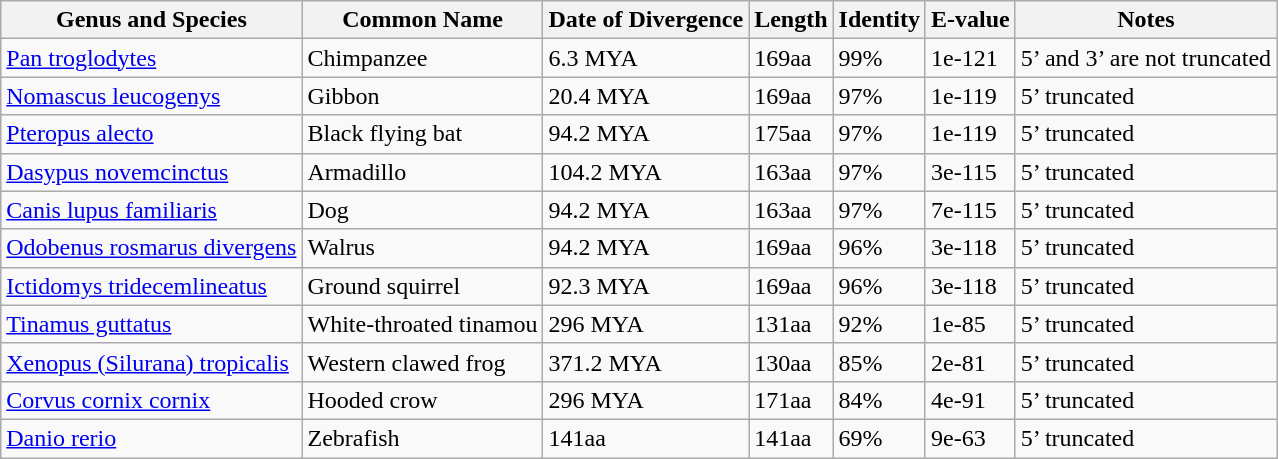<table class="wikitable">
<tr>
<th>Genus and Species</th>
<th>Common Name</th>
<th>Date of Divergence</th>
<th>Length</th>
<th>Identity</th>
<th>E-value</th>
<th>Notes</th>
</tr>
<tr>
<td><a href='#'>Pan troglodytes</a></td>
<td>Chimpanzee</td>
<td>6.3 MYA</td>
<td>169aa</td>
<td>99%</td>
<td>1e-121</td>
<td>5’ and 3’ are not truncated</td>
</tr>
<tr>
<td><a href='#'>Nomascus leucogenys</a></td>
<td>Gibbon</td>
<td>20.4 MYA</td>
<td>169aa</td>
<td>97%</td>
<td>1e-119</td>
<td>5’ truncated</td>
</tr>
<tr>
<td><a href='#'>Pteropus alecto</a></td>
<td>Black flying bat</td>
<td>94.2 MYA</td>
<td>175aa</td>
<td>97%</td>
<td>1e-119</td>
<td>5’ truncated</td>
</tr>
<tr>
<td><a href='#'>Dasypus novemcinctus</a></td>
<td>Armadillo</td>
<td>104.2 MYA</td>
<td>163aa</td>
<td>97%</td>
<td>3e-115</td>
<td>5’ truncated</td>
</tr>
<tr>
<td><a href='#'>Canis lupus familiaris</a></td>
<td>Dog</td>
<td>94.2 MYA</td>
<td>163aa</td>
<td>97%</td>
<td>7e-115</td>
<td>5’ truncated</td>
</tr>
<tr>
<td><a href='#'>Odobenus rosmarus divergens</a></td>
<td>Walrus</td>
<td>94.2 MYA</td>
<td>169aa</td>
<td>96%</td>
<td>3e-118</td>
<td>5’ truncated</td>
</tr>
<tr>
<td><a href='#'>Ictidomys tridecemlineatus</a></td>
<td>Ground squirrel</td>
<td>92.3 MYA</td>
<td>169aa</td>
<td>96%</td>
<td>3e-118</td>
<td>5’ truncated</td>
</tr>
<tr>
<td><a href='#'>Tinamus guttatus</a></td>
<td>White-throated tinamou</td>
<td>296 MYA</td>
<td>131aa</td>
<td>92%</td>
<td>1e-85</td>
<td>5’ truncated</td>
</tr>
<tr>
<td><a href='#'>Xenopus (Silurana) tropicalis</a></td>
<td>Western clawed frog</td>
<td>371.2 MYA</td>
<td>130aa</td>
<td>85%</td>
<td>2e-81</td>
<td>5’ truncated</td>
</tr>
<tr>
<td><a href='#'>Corvus cornix cornix</a></td>
<td>Hooded crow</td>
<td>296 MYA</td>
<td>171aa</td>
<td>84%</td>
<td>4e-91</td>
<td>5’ truncated</td>
</tr>
<tr>
<td><a href='#'>Danio rerio</a></td>
<td>Zebrafish</td>
<td>141aa</td>
<td>141aa</td>
<td>69%</td>
<td>9e-63</td>
<td>5’ truncated</td>
</tr>
</table>
